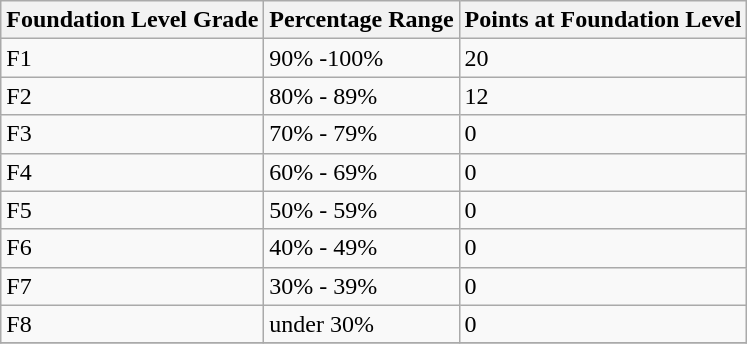<table class="wikitable">
<tr>
<th>Foundation Level Grade</th>
<th>Percentage Range</th>
<th>Points at Foundation Level</th>
</tr>
<tr>
<td>F1</td>
<td>90% -100%</td>
<td>20</td>
</tr>
<tr>
<td>F2</td>
<td>80% - 89%</td>
<td>12</td>
</tr>
<tr>
<td>F3</td>
<td>70% - 79%</td>
<td>0</td>
</tr>
<tr>
<td>F4</td>
<td>60% - 69%</td>
<td>0</td>
</tr>
<tr>
<td>F5</td>
<td>50% - 59%</td>
<td>0</td>
</tr>
<tr>
<td>F6</td>
<td>40% - 49%</td>
<td>0</td>
</tr>
<tr>
<td>F7</td>
<td>30% - 39%</td>
<td>0</td>
</tr>
<tr>
<td>F8</td>
<td>under 30%</td>
<td>0</td>
</tr>
<tr>
</tr>
</table>
